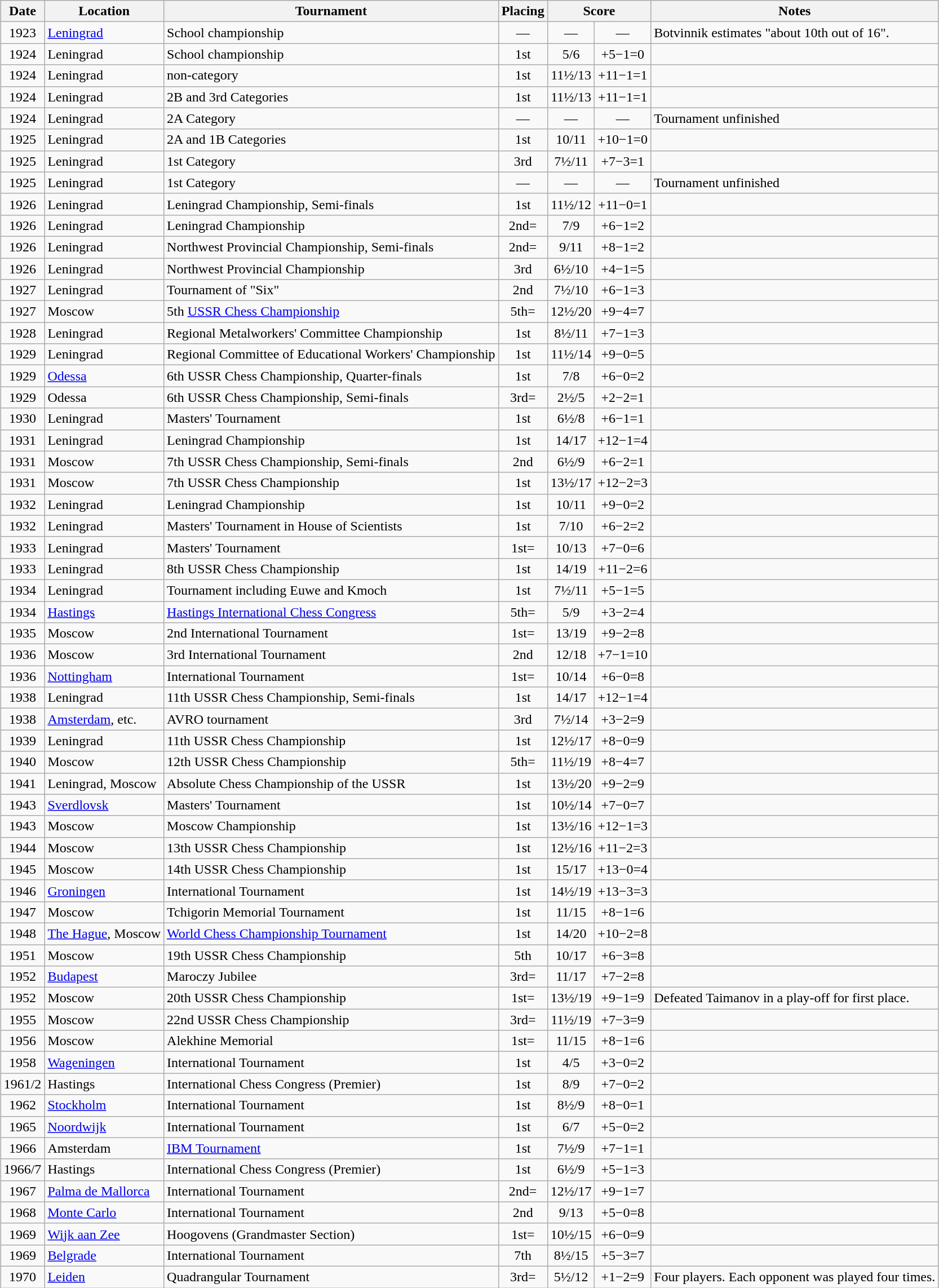<table class="wikitable sortable" style="text-align:center; margin:1em auto 1em auto;">
<tr>
<th>Date</th>
<th>Location</th>
<th>Tournament</th>
<th>Placing</th>
<th class="unsortable" colspan="2">Score</th>
<th class="unsortable">Notes</th>
</tr>
<tr valign="top">
<td>1923</td>
<td align=left><a href='#'>Leningrad</a></td>
<td align=left>School championship</td>
<td>—</td>
<td>—</td>
<td>—</td>
<td align=left>Botvinnik estimates "about 10th out of 16".</td>
</tr>
<tr valign="top">
<td>1924</td>
<td align=left>Leningrad</td>
<td align=left>School championship</td>
<td>1st</td>
<td>5/6</td>
<td>+5−1=0</td>
<td> </td>
</tr>
<tr valign="top">
<td>1924</td>
<td align=left>Leningrad</td>
<td align=left>non-category</td>
<td>1st</td>
<td>11½/13</td>
<td>+11−1=1</td>
<td> </td>
</tr>
<tr valign="top">
<td>1924</td>
<td align=left>Leningrad</td>
<td align=left>2B and 3rd Categories</td>
<td>1st</td>
<td>11½/13</td>
<td>+11−1=1</td>
<td> </td>
</tr>
<tr valign="top">
<td>1924</td>
<td align=left>Leningrad</td>
<td align=left>2A Category</td>
<td>—</td>
<td>—</td>
<td>—</td>
<td align=left>Tournament unfinished</td>
</tr>
<tr valign="top">
<td>1925</td>
<td align=left>Leningrad</td>
<td align=left>2A and 1B Categories</td>
<td>1st</td>
<td>10/11</td>
<td>+10−1=0</td>
<td> </td>
</tr>
<tr valign="top">
<td>1925</td>
<td align=left>Leningrad</td>
<td align=left>1st Category</td>
<td>3rd</td>
<td>7½/11</td>
<td>+7−3=1</td>
<td> </td>
</tr>
<tr valign="top">
<td>1925</td>
<td align=left>Leningrad</td>
<td align=left>1st Category</td>
<td>—</td>
<td>—</td>
<td>—</td>
<td align=left>Tournament unfinished</td>
</tr>
<tr valign="top">
<td>1926</td>
<td align=left>Leningrad</td>
<td align=left>Leningrad Championship, Semi-finals</td>
<td>1st</td>
<td>11½/12</td>
<td>+11−0=1</td>
<td> </td>
</tr>
<tr valign="top">
<td>1926</td>
<td align=left>Leningrad</td>
<td align=left>Leningrad Championship</td>
<td>2nd=</td>
<td>7/9</td>
<td>+6−1=2</td>
<td> </td>
</tr>
<tr valign="top">
<td>1926</td>
<td align=left>Leningrad</td>
<td align=left>Northwest Provincial Championship, Semi-finals</td>
<td>2nd=</td>
<td>9/11</td>
<td>+8−1=2</td>
<td> </td>
</tr>
<tr valign="top">
<td>1926</td>
<td align=left>Leningrad</td>
<td align=left>Northwest Provincial Championship</td>
<td>3rd</td>
<td>6½/10</td>
<td>+4−1=5</td>
<td> </td>
</tr>
<tr valign="top">
<td>1927</td>
<td align=left>Leningrad</td>
<td align=left>Tournament of "Six"</td>
<td>2nd</td>
<td>7½/10</td>
<td>+6−1=3</td>
<td> </td>
</tr>
<tr valign="top">
<td>1927</td>
<td align=left>Moscow</td>
<td align=left>5th <a href='#'>USSR Chess Championship</a></td>
<td>5th=</td>
<td>12½/20</td>
<td>+9−4=7</td>
<td> </td>
</tr>
<tr valign="top">
<td>1928</td>
<td align=left>Leningrad</td>
<td align=left>Regional Metalworkers' Committee Championship</td>
<td>1st</td>
<td>8½/11</td>
<td>+7−1=3</td>
<td> </td>
</tr>
<tr valign="top">
<td>1929</td>
<td align=left>Leningrad</td>
<td align=left>Regional Committee of Educational Workers' Championship</td>
<td>1st</td>
<td>11½/14</td>
<td>+9−0=5</td>
<td> </td>
</tr>
<tr valign="top">
<td>1929</td>
<td align=left><a href='#'>Odessa</a></td>
<td align=left>6th USSR Chess Championship, Quarter-finals</td>
<td>1st</td>
<td>7/8</td>
<td>+6−0=2</td>
<td> </td>
</tr>
<tr valign="top">
<td>1929</td>
<td align=left>Odessa</td>
<td align=left>6th USSR Chess Championship, Semi-finals</td>
<td>3rd=</td>
<td>2½/5</td>
<td>+2−2=1</td>
<td> </td>
</tr>
<tr valign="top">
<td>1930</td>
<td align=left>Leningrad</td>
<td align=left>Masters' Tournament</td>
<td>1st</td>
<td>6½/8</td>
<td>+6−1=1</td>
<td> </td>
</tr>
<tr valign="top">
<td>1931</td>
<td align=left>Leningrad</td>
<td align=left>Leningrad Championship</td>
<td>1st</td>
<td>14/17</td>
<td>+12−1=4</td>
<td> </td>
</tr>
<tr valign="top">
<td>1931</td>
<td align=left>Moscow</td>
<td align=left>7th USSR Chess Championship, Semi-finals</td>
<td>2nd</td>
<td>6½/9</td>
<td>+6−2=1</td>
<td> </td>
</tr>
<tr valign="top">
<td>1931</td>
<td align=left>Moscow</td>
<td align=left>7th USSR Chess Championship</td>
<td>1st</td>
<td>13½/17</td>
<td>+12−2=3</td>
<td> </td>
</tr>
<tr valign="top">
<td>1932</td>
<td align=left>Leningrad</td>
<td align=left>Leningrad Championship</td>
<td>1st</td>
<td>10/11</td>
<td>+9−0=2</td>
<td> </td>
</tr>
<tr valign="top">
<td>1932</td>
<td align=left>Leningrad</td>
<td align=left>Masters' Tournament in House of Scientists</td>
<td>1st</td>
<td>7/10</td>
<td>+6−2=2</td>
<td> </td>
</tr>
<tr valign="top">
<td>1933</td>
<td align=left>Leningrad</td>
<td align=left>Masters' Tournament</td>
<td>1st=</td>
<td>10/13</td>
<td>+7−0=6</td>
<td> </td>
</tr>
<tr valign="top">
<td>1933</td>
<td align=left>Leningrad</td>
<td align=left>8th USSR Chess Championship</td>
<td>1st</td>
<td>14/19</td>
<td>+11−2=6</td>
<td> </td>
</tr>
<tr valign="top">
<td>1934</td>
<td align=left>Leningrad</td>
<td align=left>Tournament including Euwe and Kmoch</td>
<td>1st</td>
<td>7½/11</td>
<td>+5−1=5</td>
<td> </td>
</tr>
<tr valign="top">
<td>1934</td>
<td align=left><a href='#'>Hastings</a></td>
<td align=left><a href='#'>Hastings International Chess Congress</a></td>
<td>5th=</td>
<td>5/9</td>
<td>+3−2=4</td>
<td> </td>
</tr>
<tr valign="top">
<td>1935</td>
<td align=left>Moscow</td>
<td align=left>2nd International Tournament</td>
<td>1st=</td>
<td>13/19</td>
<td>+9−2=8</td>
<td> </td>
</tr>
<tr valign="top">
<td>1936</td>
<td align=left>Moscow</td>
<td align=left>3rd International Tournament</td>
<td>2nd</td>
<td>12/18</td>
<td>+7−1=10</td>
<td> </td>
</tr>
<tr valign="top">
<td>1936</td>
<td align=left><a href='#'>Nottingham</a></td>
<td align=left>International Tournament</td>
<td>1st=</td>
<td>10/14</td>
<td>+6−0=8</td>
<td> </td>
</tr>
<tr valign="top">
<td>1938</td>
<td align=left>Leningrad</td>
<td align=left>11th USSR Chess Championship, Semi-finals</td>
<td>1st</td>
<td>14/17</td>
<td>+12−1=4</td>
<td> </td>
</tr>
<tr valign="top">
<td>1938</td>
<td align=left><a href='#'>Amsterdam</a>, etc.</td>
<td align=left>AVRO tournament</td>
<td>3rd</td>
<td>7½/14</td>
<td>+3−2=9</td>
<td> </td>
</tr>
<tr valign="top">
<td>1939</td>
<td align=left>Leningrad</td>
<td align=left>11th USSR Chess Championship</td>
<td>1st</td>
<td>12½/17</td>
<td>+8−0=9</td>
<td> </td>
</tr>
<tr valign="top">
<td>1940</td>
<td align=left>Moscow</td>
<td align=left>12th USSR Chess Championship</td>
<td>5th=</td>
<td>11½/19</td>
<td>+8−4=7</td>
<td> </td>
</tr>
<tr valign="top">
<td>1941</td>
<td align=left>Leningrad, Moscow</td>
<td align=left>Absolute Chess Championship of the USSR</td>
<td>1st</td>
<td>13½/20</td>
<td>+9−2=9</td>
<td> </td>
</tr>
<tr valign="top">
<td>1943</td>
<td align=left><a href='#'>Sverdlovsk</a></td>
<td align=left>Masters' Tournament</td>
<td>1st</td>
<td>10½/14</td>
<td>+7−0=7</td>
<td> </td>
</tr>
<tr valign="top">
<td>1943</td>
<td align=left>Moscow</td>
<td align=left>Moscow Championship</td>
<td>1st</td>
<td>13½/16</td>
<td>+12−1=3</td>
<td> </td>
</tr>
<tr valign="top">
<td>1944</td>
<td align=left>Moscow</td>
<td align=left>13th USSR Chess Championship</td>
<td>1st</td>
<td>12½/16</td>
<td>+11−2=3</td>
<td> </td>
</tr>
<tr valign="top">
<td>1945</td>
<td align=left>Moscow</td>
<td align=left>14th USSR Chess Championship</td>
<td>1st</td>
<td>15/17</td>
<td>+13−0=4</td>
<td> </td>
</tr>
<tr valign="top">
<td>1946</td>
<td align=left><a href='#'>Groningen</a></td>
<td align=left>International Tournament</td>
<td>1st</td>
<td>14½/19</td>
<td>+13−3=3</td>
<td> </td>
</tr>
<tr valign="top">
<td>1947</td>
<td align=left>Moscow</td>
<td align=left>Tchigorin Memorial Tournament</td>
<td>1st</td>
<td>11/15</td>
<td>+8−1=6</td>
<td> </td>
</tr>
<tr valign="top">
<td>1948</td>
<td align=left><a href='#'>The Hague</a>, Moscow</td>
<td align=left><a href='#'>World Chess Championship Tournament</a></td>
<td>1st</td>
<td>14/20</td>
<td>+10−2=8</td>
<td> </td>
</tr>
<tr valign="top">
<td>1951</td>
<td align=left>Moscow</td>
<td align=left>19th USSR Chess Championship</td>
<td>5th</td>
<td>10/17</td>
<td>+6−3=8</td>
<td> </td>
</tr>
<tr valign="top">
<td>1952</td>
<td align=left><a href='#'>Budapest</a></td>
<td align=left>Maroczy Jubilee</td>
<td>3rd=</td>
<td>11/17</td>
<td>+7−2=8</td>
<td> </td>
</tr>
<tr valign="top">
<td>1952</td>
<td align=left>Moscow</td>
<td align=left>20th USSR Chess Championship</td>
<td>1st=</td>
<td>13½/19</td>
<td>+9−1=9</td>
<td align=left>Defeated Taimanov in a play-off for first place.</td>
</tr>
<tr valign="top">
<td>1955</td>
<td align=left>Moscow</td>
<td align=left>22nd USSR Chess Championship</td>
<td>3rd=</td>
<td>11½/19</td>
<td>+7−3=9</td>
<td> </td>
</tr>
<tr valign="top">
<td>1956</td>
<td align=left>Moscow</td>
<td align=left>Alekhine Memorial</td>
<td>1st=</td>
<td>11/15</td>
<td>+8−1=6</td>
<td> </td>
</tr>
<tr valign="top">
<td>1958</td>
<td align=left><a href='#'>Wageningen</a></td>
<td align=left>International Tournament</td>
<td>1st</td>
<td>4/5</td>
<td>+3−0=2</td>
<td> </td>
</tr>
<tr valign="top">
<td>1961/2</td>
<td align=left>Hastings</td>
<td align=left>International Chess Congress (Premier)</td>
<td>1st</td>
<td>8/9</td>
<td>+7−0=2</td>
<td> </td>
</tr>
<tr valign="top">
<td>1962</td>
<td align=left><a href='#'>Stockholm</a></td>
<td align=left>International Tournament</td>
<td>1st</td>
<td>8½/9</td>
<td>+8−0=1</td>
<td> </td>
</tr>
<tr valign="top">
<td>1965</td>
<td align=left><a href='#'>Noordwijk</a></td>
<td align=left>International Tournament</td>
<td>1st</td>
<td>6/7</td>
<td>+5−0=2</td>
<td> </td>
</tr>
<tr valign="top">
<td>1966</td>
<td align=left>Amsterdam</td>
<td align=left><a href='#'>IBM Tournament</a></td>
<td>1st</td>
<td>7½/9</td>
<td>+7−1=1</td>
<td> </td>
</tr>
<tr valign="top">
<td>1966/7</td>
<td align=left>Hastings</td>
<td align=left>International Chess Congress (Premier)</td>
<td>1st</td>
<td>6½/9</td>
<td>+5−1=3</td>
<td> </td>
</tr>
<tr valign="top">
<td>1967</td>
<td align=left><a href='#'>Palma de Mallorca</a></td>
<td align=left>International Tournament</td>
<td>2nd=</td>
<td>12½/17</td>
<td>+9−1=7</td>
<td> </td>
</tr>
<tr valign="top">
<td>1968</td>
<td align=left><a href='#'>Monte Carlo</a></td>
<td align=left>International Tournament</td>
<td>2nd</td>
<td>9/13</td>
<td>+5−0=8</td>
<td> </td>
</tr>
<tr valign="top">
<td>1969</td>
<td align=left><a href='#'>Wijk aan Zee</a></td>
<td align=left>Hoogovens (Grandmaster Section)</td>
<td>1st=</td>
<td>10½/15</td>
<td>+6−0=9</td>
<td> </td>
</tr>
<tr valign="top">
<td>1969</td>
<td align=left><a href='#'>Belgrade</a></td>
<td align=left>International Tournament</td>
<td>7th</td>
<td>8½/15</td>
<td>+5−3=7</td>
<td> </td>
</tr>
<tr valign="top">
<td>1970</td>
<td align=left><a href='#'>Leiden</a></td>
<td align=left>Quadrangular Tournament</td>
<td>3rd=</td>
<td>5½/12</td>
<td>+1−2=9</td>
<td align=left>Four players. Each opponent was played four times.</td>
</tr>
</table>
